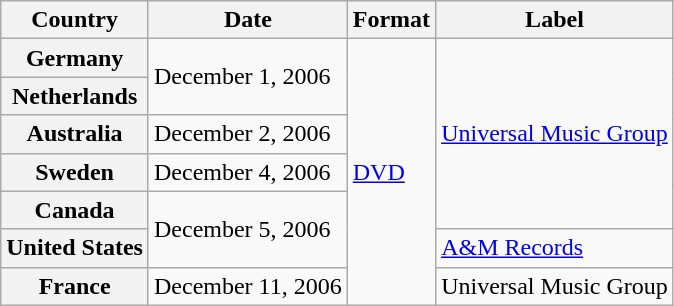<table class="wikitable plainrowheaders" border="1">
<tr>
<th scope="col">Country</th>
<th scope="col">Date</th>
<th scope="col">Format</th>
<th scope="col">Label</th>
</tr>
<tr>
<th scope="row">Germany</th>
<td rowspan="2">December 1, 2006</td>
<td rowspan="7"><a href='#'>DVD</a></td>
<td rowspan="5"><a href='#'>Universal Music Group</a></td>
</tr>
<tr>
<th scope="row">Netherlands</th>
</tr>
<tr>
<th scope="row">Australia</th>
<td>December 2, 2006</td>
</tr>
<tr>
<th scope="row">Sweden</th>
<td>December 4, 2006</td>
</tr>
<tr>
<th scope="row">Canada</th>
<td rowspan="2">December 5, 2006</td>
</tr>
<tr>
<th scope="row">United States</th>
<td><a href='#'>A&M Records</a></td>
</tr>
<tr>
<th scope="row">France</th>
<td>December 11, 2006</td>
<td>Universal Music Group</td>
</tr>
</table>
